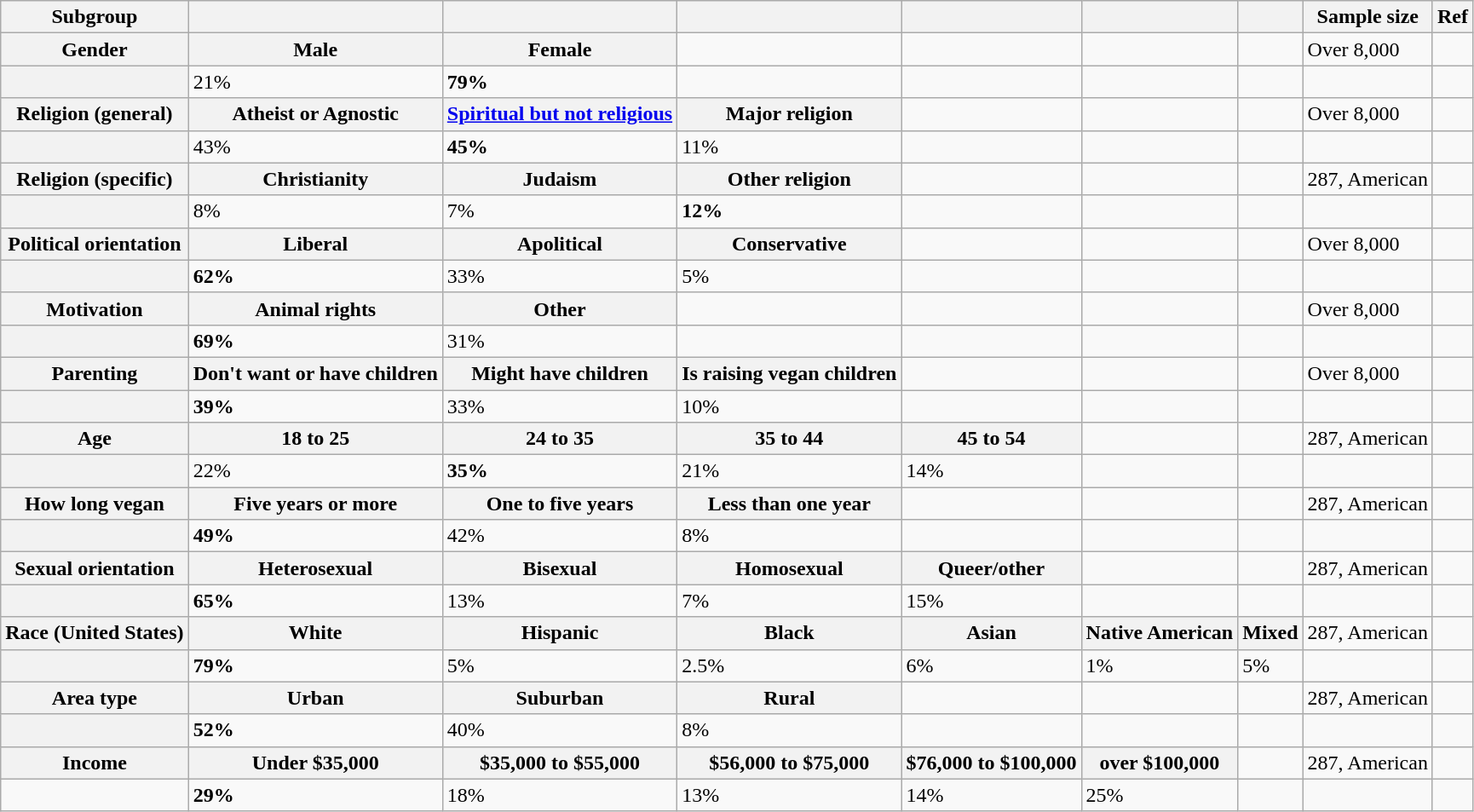<table class="wikitable">
<tr>
<th>Subgroup</th>
<th></th>
<th></th>
<th></th>
<th></th>
<th></th>
<th></th>
<th>Sample size</th>
<th>Ref</th>
</tr>
<tr>
<th>Gender</th>
<th>Male</th>
<th>Female</th>
<td></td>
<td></td>
<td></td>
<td></td>
<td>Over 8,000</td>
<td><strong></strong></td>
</tr>
<tr>
<th></th>
<td>21%</td>
<td><strong>79%</strong></td>
<td></td>
<td></td>
<td></td>
<td></td>
<td></td>
<td></td>
</tr>
<tr>
<th>Religion (general)</th>
<th>Atheist or Agnostic</th>
<th><a href='#'>Spiritual but not religious</a></th>
<th>Major religion</th>
<td></td>
<td></td>
<td></td>
<td>Over 8,000</td>
<td><strong></strong></td>
</tr>
<tr>
<th></th>
<td>43%</td>
<td><strong>45%</strong></td>
<td>11%</td>
<td></td>
<td></td>
<td></td>
<td></td>
<td></td>
</tr>
<tr>
<th>Religion (specific)</th>
<th>Christianity</th>
<th>Judaism</th>
<th>Other religion</th>
<td></td>
<td></td>
<td></td>
<td>287, American</td>
<td></td>
</tr>
<tr>
<th></th>
<td>8%</td>
<td>7%</td>
<td><strong>12%</strong></td>
<td></td>
<td></td>
<td></td>
<td></td>
<td></td>
</tr>
<tr>
<th>Political orientation</th>
<th>Liberal</th>
<th>Apolitical</th>
<th>Conservative</th>
<td></td>
<td></td>
<td></td>
<td>Over 8,000</td>
<td><strong></strong></td>
</tr>
<tr>
<th></th>
<td><strong>62%</strong></td>
<td>33%</td>
<td>5%</td>
<td></td>
<td></td>
<td></td>
<td></td>
<td></td>
</tr>
<tr>
<th>Motivation</th>
<th>Animal rights</th>
<th>Other</th>
<td></td>
<td></td>
<td></td>
<td></td>
<td>Over 8,000</td>
<td><strong></strong></td>
</tr>
<tr>
<th></th>
<td><strong>69%</strong></td>
<td>31%</td>
<td></td>
<td></td>
<td></td>
<td></td>
<td></td>
<td></td>
</tr>
<tr>
<th>Parenting</th>
<th>Don't want or have children</th>
<th>Might have children</th>
<th>Is raising vegan children</th>
<td></td>
<td></td>
<td></td>
<td>Over 8,000</td>
<td><strong></strong></td>
</tr>
<tr>
<th></th>
<td><strong>39%</strong></td>
<td>33%</td>
<td>10%</td>
<td></td>
<td></td>
<td></td>
<td></td>
<td></td>
</tr>
<tr>
<th>Age</th>
<th>18 to 25</th>
<th>24 to 35</th>
<th>35 to 44</th>
<th>45 to 54</th>
<td></td>
<td></td>
<td>287, American</td>
<td></td>
</tr>
<tr>
<th></th>
<td>22%</td>
<td><strong>35%</strong></td>
<td>21%</td>
<td>14%</td>
<td></td>
<td></td>
<td></td>
<td></td>
</tr>
<tr>
<th>How long vegan</th>
<th>Five years or more</th>
<th>One to five years</th>
<th>Less than one year</th>
<td></td>
<td></td>
<td></td>
<td>287, American</td>
<td></td>
</tr>
<tr>
<th></th>
<td><strong>49%</strong></td>
<td>42%</td>
<td>8%</td>
<td></td>
<td></td>
<td></td>
<td></td>
<td></td>
</tr>
<tr>
<th>Sexual orientation</th>
<th>Heterosexual</th>
<th>Bisexual</th>
<th>Homosexual</th>
<th>Queer/other</th>
<td></td>
<td></td>
<td>287, American</td>
<td></td>
</tr>
<tr>
<th></th>
<td><strong>65%</strong></td>
<td>13%</td>
<td>7%</td>
<td>15%</td>
<td></td>
<td></td>
<td></td>
<td></td>
</tr>
<tr>
<th>Race (United States)</th>
<th>White</th>
<th>Hispanic</th>
<th>Black</th>
<th>Asian</th>
<th>Native American</th>
<th>Mixed</th>
<td>287, American</td>
<td></td>
</tr>
<tr>
<th></th>
<td><strong>79%</strong></td>
<td>5%</td>
<td>2.5%</td>
<td>6%</td>
<td>1%</td>
<td>5%</td>
<td></td>
<td></td>
</tr>
<tr>
<th>Area type</th>
<th>Urban</th>
<th>Suburban</th>
<th>Rural</th>
<td></td>
<td></td>
<td></td>
<td>287, American</td>
<td></td>
</tr>
<tr>
<th></th>
<td><strong>52%</strong></td>
<td>40%</td>
<td>8%</td>
<td></td>
<td></td>
<td></td>
<td></td>
<td></td>
</tr>
<tr>
<th>Income</th>
<th>Under $35,000</th>
<th>$35,000 to $55,000</th>
<th>$56,000 to $75,000</th>
<th>$76,000 to $100,000</th>
<th>over $100,000</th>
<td></td>
<td>287, American</td>
<td></td>
</tr>
<tr>
<td></td>
<td><strong>29%</strong></td>
<td>18%</td>
<td>13%</td>
<td>14%</td>
<td>25%</td>
<td></td>
<td></td>
<td></td>
</tr>
</table>
